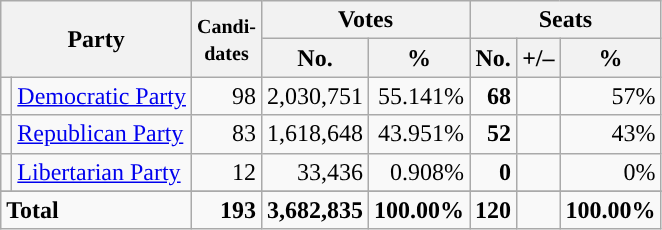<table class="wikitable" style="font-size:100%; text-align:right;">
<tr>
<th colspan=2 rowspan=2>Party</th>
<th rowspan=2><small>Candi-<br>dates</small></th>
<th colspan=2>Votes</th>
<th colspan=3>Seats</th>
</tr>
<tr>
<th>No.</th>
<th>%</th>
<th>No.</th>
<th>+/–</th>
<th>%</th>
</tr>
<tr>
<td style="background:"></td>
<td align=left><a href='#'>Democratic Party</a></td>
<td>98</td>
<td>2,030,751</td>
<td>55.141%</td>
<td><strong>68</strong></td>
<td></td>
<td>57%</td>
</tr>
<tr>
<td style="background:"></td>
<td align=left><a href='#'>Republican Party</a></td>
<td>83</td>
<td>1,618,648</td>
<td>43.951%</td>
<td><strong>52</strong></td>
<td></td>
<td>43%</td>
</tr>
<tr>
<td style="background:"></td>
<td align=left><a href='#'>Libertarian Party</a></td>
<td>12</td>
<td>33,436</td>
<td>0.908%</td>
<td><strong>0</strong></td>
<td></td>
<td>0%</td>
</tr>
<tr>
</tr>
<tr style="font-weight:bold">
<td colspan=2 align=left>Total</td>
<td>193</td>
<td>3,682,835</td>
<td>100.00%</td>
<td>120</td>
<td></td>
<td>100.00%</td>
</tr>
</table>
